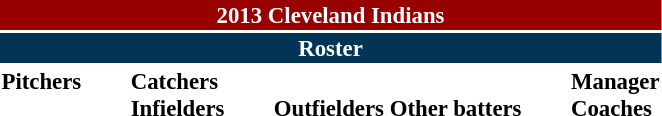<table class="toccolours" style="font-size: 95%;">
<tr>
<th colspan="10" style="background-color: #990000; color: white; text-align: center;">2013 Cleveland Indians</th>
</tr>
<tr>
<td colspan="10" style="background-color: #023456; color: #FFFFFF; text-align: center;"><strong>Roster</strong></td>
</tr>
<tr>
<td valign="top"><strong>Pitchers</strong><br>

























</td>
<td width="25px"></td>
<td valign="top"><strong>Catchers</strong><br>




<strong>Infielders</strong>








</td>
<td width="25px"></td>
<td valign="top"><br><strong>Outfielders</strong>







<strong>Other batters</strong>
</td>
<td width="25px"></td>
<td valign="top"><strong>Manager</strong><br>
<strong>Coaches</strong>
 
 
 
 
 
 
 
 </td>
</tr>
</table>
